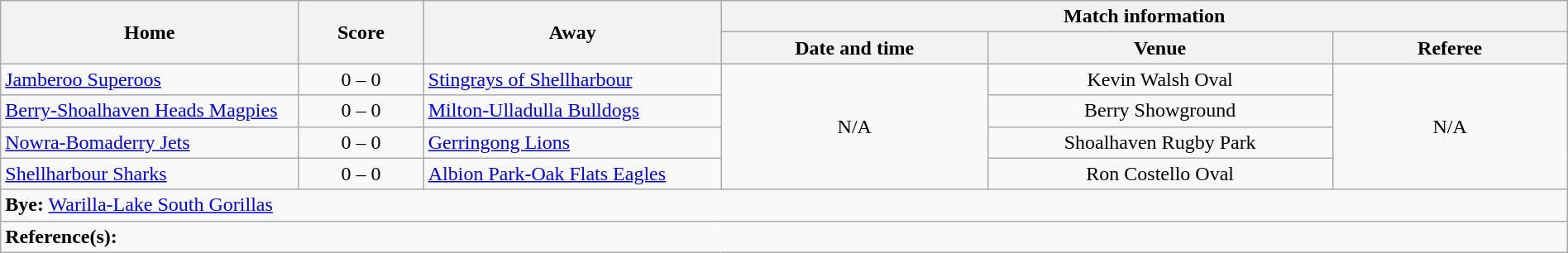<table class="wikitable" width="100% text-align:center;">
<tr>
<th rowspan="2" width="19%">Home</th>
<th rowspan="2" width="8%">Score</th>
<th rowspan="2" width="19%">Away</th>
<th colspan="3">Match information</th>
</tr>
<tr bgcolor="#CCCCCC">
<th width="17%">Date and time</th>
<th width="22%">Venue</th>
<th>Referee</th>
</tr>
<tr>
<td> <a href='#'>Jamberoo Superoos</a></td>
<td style="text-align:center;">0 – 0</td>
<td> <a href='#'>Stingrays of Shellharbour</a></td>
<td rowspan="4" style="text-align:center;">N/A</td>
<td style="text-align:center;">Kevin Walsh Oval</td>
<td rowspan="4" style="text-align:center;">N/A</td>
</tr>
<tr>
<td> <a href='#'>Berry-Shoalhaven Heads Magpies</a></td>
<td style="text-align:center;">0 – 0</td>
<td> <a href='#'>Milton-Ulladulla Bulldogs</a></td>
<td style="text-align:center;">Berry Showground</td>
</tr>
<tr>
<td> <a href='#'>Nowra-Bomaderry Jets</a></td>
<td style="text-align:center;">0 – 0</td>
<td> <a href='#'>Gerringong Lions</a></td>
<td style="text-align:center;">Shoalhaven Rugby Park</td>
</tr>
<tr>
<td> <a href='#'>Shellharbour Sharks</a></td>
<td style="text-align:center;">0 – 0</td>
<td> <a href='#'>Albion Park-Oak Flats Eagles</a></td>
<td style="text-align:center;">Ron Costello Oval</td>
</tr>
<tr>
<td colspan="6" align="centre"><strong>Bye:</strong>  <a href='#'>Warilla-Lake South Gorillas</a></td>
</tr>
<tr>
<td colspan="6"><strong>Reference(s):</strong></td>
</tr>
</table>
